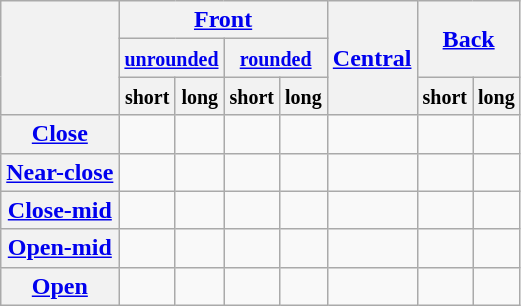<table class="wikitable" style="text-align:center">
<tr>
<th rowspan="3"></th>
<th colspan="4"><a href='#'>Front</a></th>
<th rowspan="3"><a href='#'>Central</a></th>
<th colspan="2" rowspan="2"><a href='#'>Back</a></th>
</tr>
<tr class="small">
<th colspan="2"><a href='#'><small>unrounded</small></a></th>
<th colspan="2"><a href='#'><small>rounded</small></a></th>
</tr>
<tr>
<th><small>short</small></th>
<th><small>long</small></th>
<th><small>short</small></th>
<th><small>long</small></th>
<th><small>short</small></th>
<th><small>long</small></th>
</tr>
<tr>
<th><a href='#'>Close</a></th>
<td></td>
<td></td>
<td></td>
<td></td>
<td></td>
<td></td>
<td></td>
</tr>
<tr>
<th><a href='#'>Near-close</a></th>
<td></td>
<td></td>
<td></td>
<td></td>
<td></td>
<td></td>
<td></td>
</tr>
<tr>
<th><a href='#'>Close-mid</a></th>
<td></td>
<td></td>
<td></td>
<td></td>
<td></td>
<td></td>
<td></td>
</tr>
<tr>
<th><a href='#'>Open-mid</a></th>
<td></td>
<td></td>
<td></td>
<td></td>
<td></td>
<td></td>
<td></td>
</tr>
<tr>
<th><a href='#'>Open</a></th>
<td></td>
<td></td>
<td></td>
<td></td>
<td></td>
<td></td>
<td></td>
</tr>
</table>
